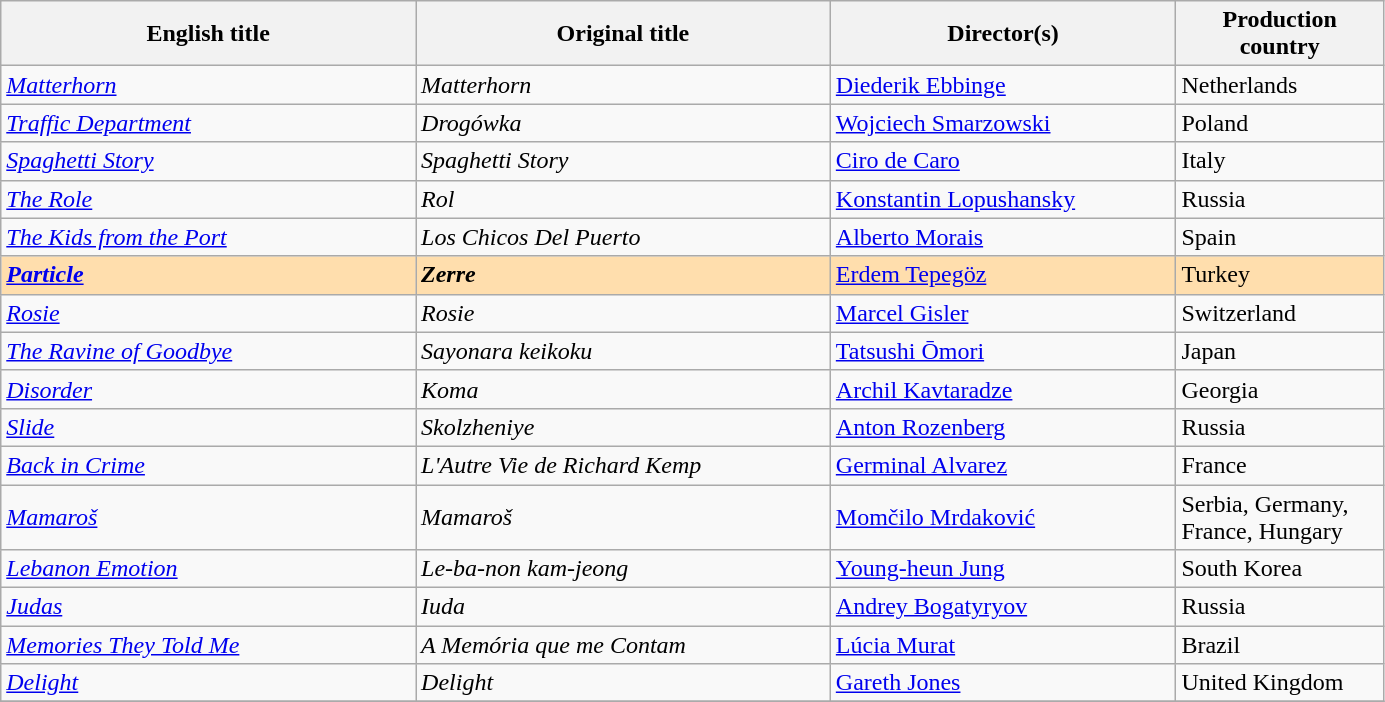<table class="sortable wikitable" width="73%" cellpadding="5">
<tr>
<th width="30%">English title</th>
<th width="30%">Original title</th>
<th width="25%">Director(s)</th>
<th width="15%">Production country</th>
</tr>
<tr>
<td><em><a href='#'>Matterhorn</a></em></td>
<td><em>Matterhorn</em></td>
<td><a href='#'>Diederik Ebbinge</a></td>
<td>Netherlands</td>
</tr>
<tr>
<td><em><a href='#'>Traffic Department</a></em></td>
<td><em>Drogówka</em></td>
<td><a href='#'>Wojciech Smarzowski</a></td>
<td>Poland</td>
</tr>
<tr>
<td><em><a href='#'>Spaghetti Story</a></em></td>
<td><em>Spaghetti Story</em></td>
<td><a href='#'>Ciro de Caro</a></td>
<td>Italy</td>
</tr>
<tr>
<td><em><a href='#'>The Role</a></em></td>
<td><em>Rol</em></td>
<td><a href='#'>Konstantin Lopushansky</a></td>
<td>Russia</td>
</tr>
<tr>
<td><em><a href='#'>The Kids from the Port</a></em></td>
<td><em>Los Chicos Del Puerto</em></td>
<td><a href='#'>Alberto Morais</a></td>
<td>Spain</td>
</tr>
<tr style="background:#FFDEAD;">
<td><strong><em><a href='#'>Particle</a></em></strong></td>
<td><strong><em>Zerre</em></strong></td>
<td><a href='#'>Erdem Tepegöz</a></td>
<td>Turkey</td>
</tr>
<tr>
<td><em><a href='#'>Rosie</a></em></td>
<td><em>Rosie</em></td>
<td><a href='#'>Marcel Gisler</a></td>
<td>Switzerland</td>
</tr>
<tr>
<td><em><a href='#'>The Ravine of Goodbye</a></em></td>
<td><em>Sayonara keikoku</em></td>
<td><a href='#'>Tatsushi Ōmori</a></td>
<td>Japan</td>
</tr>
<tr>
<td><em><a href='#'>Disorder</a></em></td>
<td><em>Koma</em></td>
<td><a href='#'>Archil Kavtaradze</a></td>
<td>Georgia</td>
</tr>
<tr>
<td><em><a href='#'>Slide</a></em></td>
<td><em>Skolzheniye</em></td>
<td><a href='#'>Anton Rozenberg</a></td>
<td>Russia</td>
</tr>
<tr>
<td><em><a href='#'>Back in Crime</a></em></td>
<td><em>L'Autre Vie de Richard Kemp</em></td>
<td><a href='#'>Germinal Alvarez</a></td>
<td>France</td>
</tr>
<tr>
<td><em><a href='#'>Mamaroš</a></em></td>
<td><em>Mamaroš</em></td>
<td><a href='#'>Momčilo Mrdaković</a></td>
<td>Serbia, Germany, France, Hungary</td>
</tr>
<tr>
<td><em><a href='#'>Lebanon Emotion</a></em></td>
<td><em>Le-ba-non kam-jeong</em></td>
<td><a href='#'>Young-heun Jung</a></td>
<td>South Korea</td>
</tr>
<tr>
<td><em><a href='#'>Judas</a></em></td>
<td><em>Iuda</em></td>
<td><a href='#'>Andrey Bogatyryov</a></td>
<td>Russia</td>
</tr>
<tr>
<td><em><a href='#'>Memories They Told Me</a></em></td>
<td><em>A Memória que me Contam</em></td>
<td><a href='#'>Lúcia Murat</a></td>
<td>Brazil</td>
</tr>
<tr>
<td><em><a href='#'>Delight</a></em></td>
<td><em>Delight</em></td>
<td><a href='#'>Gareth Jones</a></td>
<td>United Kingdom</td>
</tr>
<tr>
</tr>
</table>
